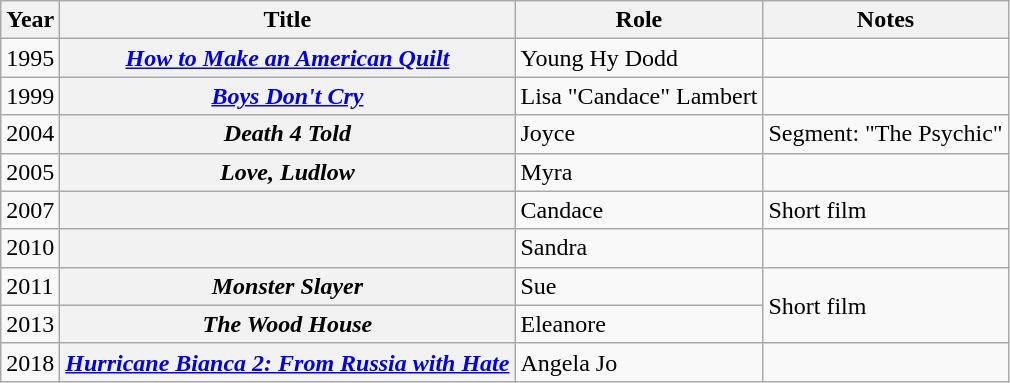<table class = "wikitable sortable plainrowheaders">
<tr>
<th scope="col">Year</th>
<th scope="col">Title</th>
<th scope="col">Role</th>
<th scope="col" class = "unsortable">Notes</th>
</tr>
<tr>
<td>1995</td>
<th scope="row"><em><a href='#'>How to Make an American Quilt</a></em></th>
<td>Young Hy Dodd</td>
<td></td>
</tr>
<tr>
<td>1999</td>
<th scope="row"><em><a href='#'>Boys Don't Cry</a></em></th>
<td>Lisa "Candace" Lambert</td>
<td></td>
</tr>
<tr>
<td>2004</td>
<th scope="row"><em>Death 4 Told</em></th>
<td>Joyce</td>
<td>Segment: "The Psychic"</td>
</tr>
<tr>
<td>2005</td>
<th scope="row"><em>Love, Ludlow</em></th>
<td>Myra</td>
<td></td>
</tr>
<tr>
<td>2007</td>
<th scope="row"><em></em></th>
<td>Candace</td>
<td>Short film</td>
</tr>
<tr>
<td>2010</td>
<th scope="row"><em></em></th>
<td>Sandra</td>
<td></td>
</tr>
<tr>
<td>2011</td>
<th scope="row"><em>Monster Slayer</em></th>
<td>Sue</td>
<td rowspan=2>Short film</td>
</tr>
<tr>
<td>2013</td>
<th scope="row"><em>The Wood House</em></th>
<td>Eleanore</td>
</tr>
<tr>
<td>2018</td>
<th scope="row"><em><a href='#'>Hurricane Bianca 2: From Russia with Hate</a></em></th>
<td>Angela Jo</td>
<td></td>
</tr>
</table>
